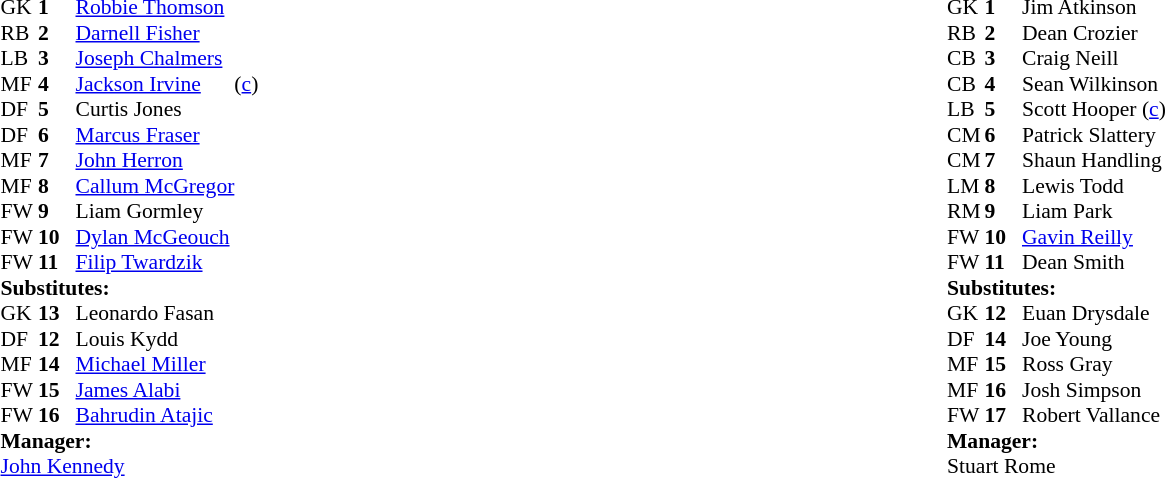<table style="width:100%;">
<tr>
<td style="vertical-align:top; width:50%;"><br><table style="font-size: 90%" cellspacing="0" cellpadding="0">
<tr>
<th width="25"></th>
<th width="25"></th>
</tr>
<tr>
<td>GK</td>
<td><strong>1</strong></td>
<td> <a href='#'>Robbie Thomson</a></td>
</tr>
<tr>
<td>RB</td>
<td><strong>2</strong></td>
<td> <a href='#'>Darnell Fisher</a></td>
</tr>
<tr>
<td>LB</td>
<td><strong>3</strong></td>
<td> <a href='#'>Joseph Chalmers</a></td>
</tr>
<tr>
<td>MF</td>
<td><strong>4</strong></td>
<td> <a href='#'>Jackson Irvine</a></td>
<td>(<a href='#'>c</a>)</td>
</tr>
<tr>
<td>DF</td>
<td><strong>5</strong></td>
<td> Curtis Jones</td>
</tr>
<tr>
<td>DF</td>
<td><strong>6</strong></td>
<td> <a href='#'>Marcus Fraser</a></td>
</tr>
<tr>
<td>MF</td>
<td><strong>7</strong></td>
<td> <a href='#'>John Herron</a></td>
</tr>
<tr>
<td>MF</td>
<td><strong>8</strong></td>
<td> <a href='#'>Callum McGregor</a></td>
</tr>
<tr>
<td>FW</td>
<td><strong>9</strong></td>
<td> Liam Gormley</td>
<td></td>
<td></td>
</tr>
<tr>
<td>FW</td>
<td><strong>10</strong></td>
<td> <a href='#'>Dylan McGeouch</a></td>
<td></td>
<td></td>
</tr>
<tr>
<td>FW</td>
<td><strong>11</strong></td>
<td> <a href='#'>Filip Twardzik</a></td>
<td></td>
<td></td>
</tr>
<tr>
<td colspan=4><strong>Substitutes:</strong></td>
</tr>
<tr>
<td>GK</td>
<td><strong>13</strong></td>
<td> Leonardo Fasan</td>
</tr>
<tr>
<td>DF</td>
<td><strong>12</strong></td>
<td> Louis Kydd</td>
</tr>
<tr>
<td>MF</td>
<td><strong>14</strong></td>
<td> <a href='#'>Michael Miller</a></td>
</tr>
<tr>
<td>FW</td>
<td><strong>15</strong></td>
<td> <a href='#'>James Alabi</a></td>
<td></td>
<td></td>
</tr>
<tr>
<td>FW</td>
<td><strong>16</strong></td>
<td> <a href='#'>Bahrudin Atajic</a></td>
<td></td>
<td></td>
</tr>
<tr>
<td colspan=4><strong>Manager:</strong></td>
</tr>
<tr>
<td colspan="4"> <a href='#'>John Kennedy</a></td>
</tr>
</table>
</td>
<td style="vertical-align:top; width:50%;"><br><table style="font-size:90%;" cellspacing="0" cellpadding="0">
<tr>
<th width="25"></th>
<th width="25"></th>
</tr>
<tr>
<td>GK</td>
<td><strong>1</strong></td>
<td> Jim Atkinson</td>
</tr>
<tr>
<td>RB</td>
<td><strong>2</strong></td>
<td> Dean Crozier</td>
</tr>
<tr>
<td>CB</td>
<td><strong>3</strong></td>
<td> Craig Neill</td>
</tr>
<tr>
<td>CB</td>
<td><strong>4</strong></td>
<td> Sean Wilkinson</td>
</tr>
<tr>
<td>LB</td>
<td><strong>5</strong></td>
<td> Scott Hooper (<a href='#'>c</a>)</td>
<td></td>
<td></td>
</tr>
<tr>
<td>CM</td>
<td><strong>6</strong></td>
<td> Patrick Slattery</td>
</tr>
<tr>
<td>CM</td>
<td><strong>7</strong></td>
<td> Shaun Handling</td>
<td></td>
<td></td>
</tr>
<tr>
<td>LM</td>
<td><strong>8</strong></td>
<td> Lewis Todd</td>
</tr>
<tr>
<td>RM</td>
<td><strong>9</strong></td>
<td> Liam Park</td>
<td></td>
<td></td>
</tr>
<tr>
<td>FW</td>
<td><strong>10</strong></td>
<td> <a href='#'>Gavin Reilly</a></td>
</tr>
<tr>
<td>FW</td>
<td><strong>11</strong></td>
<td> Dean Smith</td>
</tr>
<tr>
<td colspan=4><strong>Substitutes:</strong></td>
</tr>
<tr>
<td>GK</td>
<td><strong>12</strong></td>
<td> Euan Drysdale</td>
</tr>
<tr>
<td>DF</td>
<td><strong>14</strong></td>
<td> Joe Young</td>
</tr>
<tr>
<td>MF</td>
<td><strong>15</strong></td>
<td> Ross Gray</td>
<td></td>
<td></td>
</tr>
<tr>
<td>MF</td>
<td><strong>16</strong></td>
<td> Josh Simpson</td>
<td></td>
<td></td>
</tr>
<tr>
<td>FW</td>
<td><strong>17</strong></td>
<td> Robert Vallance</td>
<td></td>
<td></td>
</tr>
<tr>
<td colspan=4><strong>Manager:</strong></td>
</tr>
<tr>
<td colspan="4"> Stuart Rome</td>
</tr>
</table>
</td>
</tr>
</table>
